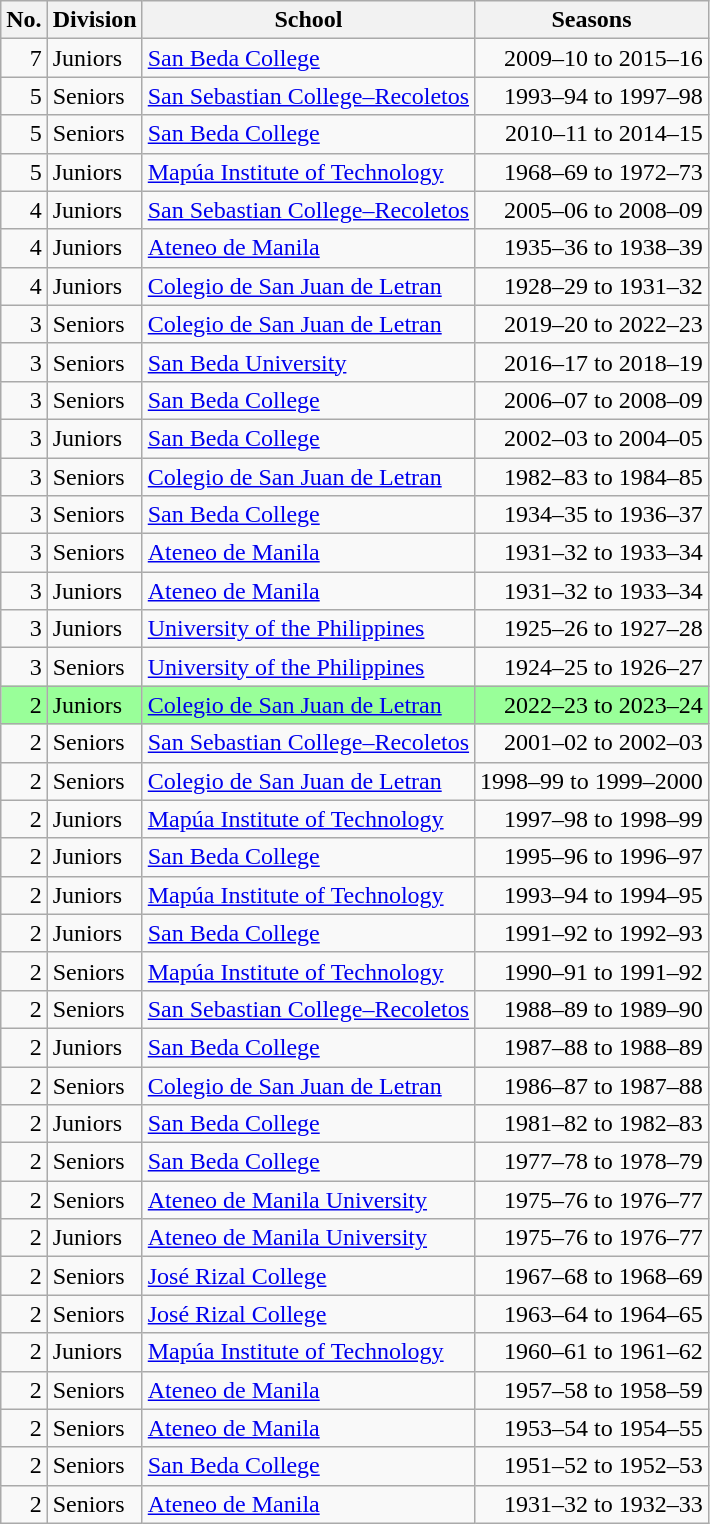<table class="sortable wikitable">
<tr>
<th>No.</th>
<th>Division</th>
<th>School</th>
<th>Seasons</th>
</tr>
<tr>
<td align=right>7</td>
<td>Juniors</td>
<td><a href='#'>San Beda College</a></td>
<td align="right">2009–10 to 2015–16</td>
</tr>
<tr>
<td align=right>5</td>
<td>Seniors</td>
<td><a href='#'>San Sebastian College–Recoletos</a></td>
<td align=right>1993–94 to 1997–98</td>
</tr>
<tr>
<td align=right>5</td>
<td>Seniors</td>
<td><a href='#'>San Beda College</a></td>
<td align="right">2010–11 to 2014–15</td>
</tr>
<tr>
<td align=right>5</td>
<td>Juniors</td>
<td><a href='#'>Mapúa Institute of Technology</a></td>
<td align=right>1968–69 to 1972–73</td>
</tr>
<tr>
<td align=right>4</td>
<td>Juniors</td>
<td><a href='#'>San Sebastian College–Recoletos</a></td>
<td align=right>2005–06 to 2008–09</td>
</tr>
<tr>
<td align=right>4</td>
<td>Juniors</td>
<td><a href='#'>Ateneo de Manila</a></td>
<td align=right>1935–36 to 1938–39</td>
</tr>
<tr>
<td align=right>4</td>
<td>Juniors</td>
<td><a href='#'>Colegio de San Juan de Letran</a></td>
<td align=right>1928–29 to 1931–32</td>
</tr>
<tr>
<td align=right>3</td>
<td>Seniors</td>
<td><a href='#'>Colegio de San Juan de Letran</a></td>
<td align=right>2019–20 to 2022–23</td>
</tr>
<tr>
<td align=right>3</td>
<td>Seniors</td>
<td><a href='#'>San Beda University</a></td>
<td align=right>2016–17 to 2018–19</td>
</tr>
<tr>
<td align=right>3</td>
<td>Seniors</td>
<td><a href='#'>San Beda College</a></td>
<td align="right">2006–07 to 2008–09</td>
</tr>
<tr>
<td align=right>3</td>
<td>Juniors</td>
<td><a href='#'>San Beda College</a></td>
<td align="right">2002–03 to 2004–05</td>
</tr>
<tr>
<td align=right>3</td>
<td>Seniors</td>
<td><a href='#'>Colegio de San Juan de Letran</a></td>
<td align=right>1982–83 to 1984–85</td>
</tr>
<tr>
<td align=right>3</td>
<td>Seniors</td>
<td><a href='#'>San Beda College</a></td>
<td align="right">1934–35 to 1936–37</td>
</tr>
<tr>
<td align=right>3</td>
<td>Seniors</td>
<td><a href='#'>Ateneo de Manila</a></td>
<td align=right>1931–32 to 1933–34</td>
</tr>
<tr>
<td align=right>3</td>
<td>Juniors</td>
<td><a href='#'>Ateneo de Manila</a></td>
<td align=right>1931–32 to 1933–34</td>
</tr>
<tr>
<td align=right>3</td>
<td>Juniors</td>
<td><a href='#'>University of the Philippines</a></td>
<td align=right>1925–26 to 1927–28</td>
</tr>
<tr>
<td align=right>3</td>
<td>Seniors</td>
<td><a href='#'>University of the Philippines</a></td>
<td align=right>1924–25 to 1926–27</td>
</tr>
<tr bgcolor="99ff99">
<td align=right>2</td>
<td>Juniors</td>
<td><a href='#'>Colegio de San Juan de Letran</a></td>
<td align=right>2022–23 to 2023–24</td>
</tr>
<tr>
<td align=right>2</td>
<td>Seniors</td>
<td><a href='#'>San Sebastian College–Recoletos</a></td>
<td align=right>2001–02 to 2002–03</td>
</tr>
<tr>
<td align=right>2</td>
<td>Seniors</td>
<td><a href='#'>Colegio de San Juan de Letran</a></td>
<td align=right>1998–99 to 1999–2000</td>
</tr>
<tr>
<td align=right>2</td>
<td>Juniors</td>
<td><a href='#'>Mapúa Institute of Technology</a></td>
<td align=right>1997–98 to 1998–99</td>
</tr>
<tr>
<td align=right>2</td>
<td>Juniors</td>
<td><a href='#'>San Beda College</a></td>
<td align="right">1995–96 to 1996–97</td>
</tr>
<tr>
<td align=right>2</td>
<td>Juniors</td>
<td><a href='#'>Mapúa Institute of Technology</a></td>
<td align=right>1993–94 to 1994–95</td>
</tr>
<tr>
<td align=right>2</td>
<td>Juniors</td>
<td><a href='#'>San Beda College</a></td>
<td align="right">1991–92 to 1992–93</td>
</tr>
<tr>
<td align=right>2</td>
<td>Seniors</td>
<td><a href='#'>Mapúa Institute of Technology</a></td>
<td align=right>1990–91 to 1991–92</td>
</tr>
<tr>
<td align=right>2</td>
<td>Seniors</td>
<td><a href='#'>San Sebastian College–Recoletos</a></td>
<td align=right>1988–89 to 1989–90</td>
</tr>
<tr>
<td align=right>2</td>
<td>Juniors</td>
<td><a href='#'>San Beda College</a></td>
<td align="right">1987–88 to 1988–89</td>
</tr>
<tr>
<td align=right>2</td>
<td>Seniors</td>
<td><a href='#'>Colegio de San Juan de Letran</a></td>
<td align=right>1986–87 to 1987–88</td>
</tr>
<tr>
<td align=right>2</td>
<td>Juniors</td>
<td><a href='#'>San Beda College</a></td>
<td align="right">1981–82 to 1982–83</td>
</tr>
<tr>
<td align=right>2</td>
<td>Seniors</td>
<td><a href='#'>San Beda College</a></td>
<td align="right">1977–78 to 1978–79</td>
</tr>
<tr>
<td align=right>2</td>
<td>Seniors</td>
<td><a href='#'>Ateneo de Manila University</a></td>
<td align=right>1975–76 to 1976–77</td>
</tr>
<tr>
<td align=right>2</td>
<td>Juniors</td>
<td><a href='#'>Ateneo de Manila University</a></td>
<td align=right>1975–76 to 1976–77</td>
</tr>
<tr>
<td align=right>2</td>
<td>Seniors</td>
<td><a href='#'>José Rizal College</a></td>
<td align=right>1967–68 to 1968–69</td>
</tr>
<tr>
<td align=right>2</td>
<td>Seniors</td>
<td><a href='#'>José Rizal College</a></td>
<td align=right>1963–64 to 1964–65</td>
</tr>
<tr>
<td align=right>2</td>
<td>Juniors</td>
<td><a href='#'>Mapúa Institute of Technology</a></td>
<td align=right>1960–61 to 1961–62</td>
</tr>
<tr>
<td align=right>2</td>
<td>Seniors</td>
<td><a href='#'>Ateneo de Manila</a></td>
<td align=right>1957–58 to 1958–59</td>
</tr>
<tr>
<td align=right>2</td>
<td>Seniors</td>
<td><a href='#'>Ateneo de Manila</a></td>
<td align=right>1953–54 to 1954–55</td>
</tr>
<tr>
<td align=right>2</td>
<td>Seniors</td>
<td><a href='#'>San Beda College</a></td>
<td align="right">1951–52 to 1952–53</td>
</tr>
<tr>
<td align=right>2</td>
<td>Seniors</td>
<td><a href='#'>Ateneo de Manila</a></td>
<td align=right>1931–32 to 1932–33</td>
</tr>
</table>
